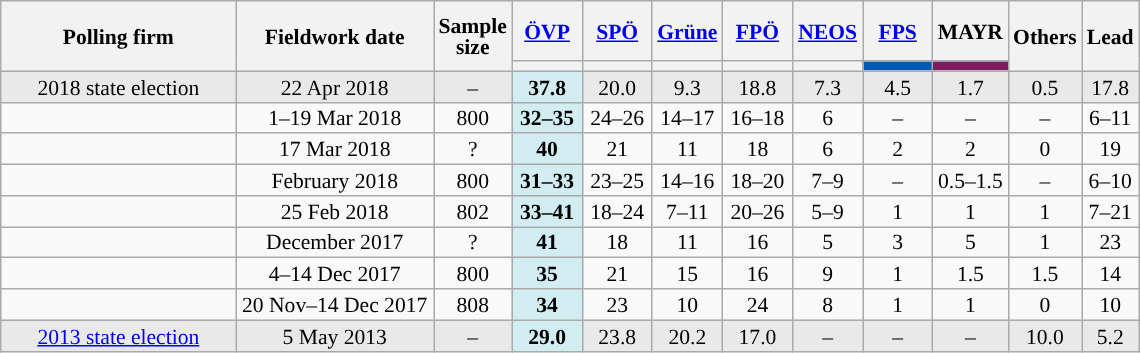<table class="wikitable sortable" style="text-align:center;font-size:90%;line-height:14px;">
<tr style="height:40px;">
<th style="width:150px;" rowspan="2">Polling firm</th>
<th style="width:125px;" rowspan="2">Fieldwork date</th>
<th style="width:35px;" rowspan="2">Sample<br>size</th>
<th class="unsortable" style="width:40px;"><a href='#'>ÖVP</a></th>
<th class="unsortable" style="width:40px;"><a href='#'>SPÖ</a></th>
<th class="unsortable" style="width:40px;"><a href='#'>Grüne</a></th>
<th class="unsortable" style="width:40px;"><a href='#'>FPÖ</a></th>
<th class="unsortable" style="width:40px;"><a href='#'>NEOS</a></th>
<th class="unsortable" style="width:40px;"><a href='#'>FPS</a></th>
<th class="unsortable" style="width:40px;">MAYR</th>
<th class="unsortable" style="width:40px;" rowspan="2">Others</th>
<th style="width:30px;" rowspan="2">Lead</th>
</tr>
<tr>
<th style="background:"></th>
<th style="background:"></th>
<th style="background:"></th>
<th style="background:"></th>
<th style="background:"></th>
<th style="background:#0057B5;"></th>
<th style="background:#7D1C61;"></th>
</tr>
<tr style="background:#E9E9E9;">
<td>2018 state election</td>
<td data-sort-value="2018-04-22">22 Apr 2018</td>
<td>–</td>
<td style="background:#D2EDF1;"><strong>37.8</strong></td>
<td>20.0</td>
<td>9.3</td>
<td>18.8</td>
<td>7.3</td>
<td>4.5</td>
<td>1.7</td>
<td>0.5</td>
<td style="background:">17.8</td>
</tr>
<tr>
<td></td>
<td data-sort-value="2018-03-29">1–19 Mar 2018</td>
<td>800</td>
<td style="background:#D2EDF1;"><strong>32–35</strong></td>
<td>24–26</td>
<td>14–17</td>
<td>16–18</td>
<td>6</td>
<td>–</td>
<td>–</td>
<td>–</td>
<td style="background:">6–11</td>
</tr>
<tr>
<td></td>
<td data-sort-value="2018-03-17">17 Mar 2018</td>
<td>?</td>
<td style="background:#D2EDF1;"><strong>40</strong></td>
<td>21</td>
<td>11</td>
<td>18</td>
<td>6</td>
<td>2</td>
<td>2</td>
<td>0</td>
<td style="background:">19</td>
</tr>
<tr>
<td></td>
<td data-sort-value="2018-03-08">February 2018</td>
<td>800</td>
<td style="background:#D2EDF1;"><strong>31–33</strong></td>
<td>23–25</td>
<td>14–16</td>
<td>18–20</td>
<td>7–9</td>
<td>–</td>
<td>0.5–1.5</td>
<td>–</td>
<td style="background:">6–10</td>
</tr>
<tr>
<td></td>
<td data-sort-value="2018-02-25">25 Feb 2018</td>
<td>802</td>
<td style="background:#D2EDF1;"><strong>33–41</strong></td>
<td>18–24</td>
<td>7–11</td>
<td>20–26</td>
<td>5–9</td>
<td>1</td>
<td>1</td>
<td>1</td>
<td style="background:">7–21</td>
</tr>
<tr>
<td></td>
<td data-sort-value="2017-12-20">December 2017</td>
<td>?</td>
<td style="background:#D2EDF1;"><strong>41</strong></td>
<td>18</td>
<td>11</td>
<td>16</td>
<td>5</td>
<td>3</td>
<td>5</td>
<td>1</td>
<td style="background:">23</td>
</tr>
<tr>
<td></td>
<td data-sort-value="2017-12-14">4–14 Dec 2017</td>
<td>800</td>
<td style="background:#D2EDF1;"><strong>35</strong></td>
<td>21</td>
<td>15</td>
<td>16</td>
<td>9</td>
<td>1</td>
<td>1.5</td>
<td>1.5</td>
<td style="background:">14</td>
</tr>
<tr>
<td></td>
<td data-sort-value="2017-12-14">20 Nov–14 Dec 2017</td>
<td>808</td>
<td style="background:#D2EDF1;"><strong>34</strong></td>
<td>23</td>
<td>10</td>
<td>24</td>
<td>8</td>
<td>1</td>
<td>1</td>
<td>0</td>
<td style="background:">10</td>
</tr>
<tr style="background:#E9E9E9;">
<td><a href='#'>2013 state election</a></td>
<td data-sort-value="2013-05-05">5 May 2013</td>
<td>–</td>
<td style="background:#D2EDF1;"><strong>29.0</strong></td>
<td>23.8</td>
<td>20.2</td>
<td>17.0</td>
<td>–</td>
<td>–</td>
<td>–</td>
<td>10.0</td>
<td style="background:">5.2</td>
</tr>
</table>
